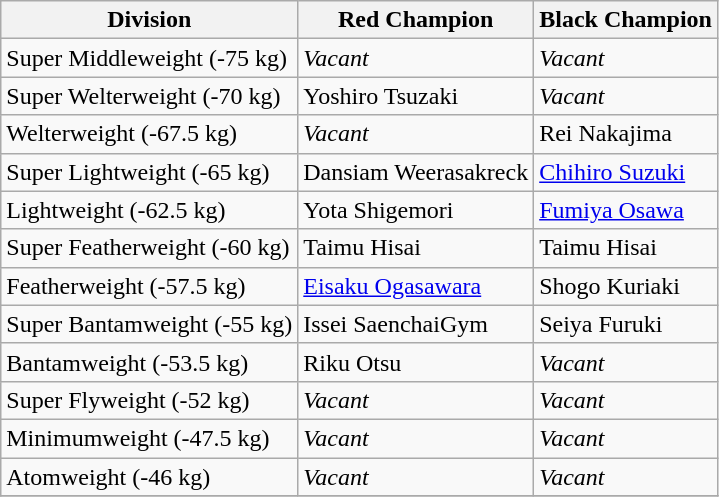<table class="wikitable">
<tr>
<th>Division</th>
<th>Red Champion</th>
<th>Black Champion</th>
</tr>
<tr>
<td>Super Middleweight (-75 kg)</td>
<td> <em>Vacant</em></td>
<td> <em>Vacant</em></td>
</tr>
<tr>
<td>Super Welterweight (-70 kg)</td>
<td> Yoshiro Tsuzaki</td>
<td> <em>Vacant</em></td>
</tr>
<tr>
<td>Welterweight (-67.5 kg)</td>
<td> <em>Vacant</em></td>
<td> Rei Nakajima</td>
</tr>
<tr>
<td>Super Lightweight (-65 kg)</td>
<td> Dansiam Weerasakreck</td>
<td> <a href='#'>Chihiro Suzuki</a></td>
</tr>
<tr>
<td>Lightweight (-62.5 kg)</td>
<td> Yota Shigemori</td>
<td> <a href='#'>Fumiya Osawa</a></td>
</tr>
<tr>
<td>Super Featherweight (-60 kg)</td>
<td> Taimu Hisai</td>
<td> Taimu Hisai</td>
</tr>
<tr>
<td>Featherweight (-57.5 kg)</td>
<td> <a href='#'>Eisaku Ogasawara</a></td>
<td> Shogo Kuriaki</td>
</tr>
<tr>
<td>Super Bantamweight (-55 kg)</td>
<td> Issei SaenchaiGym</td>
<td> Seiya Furuki</td>
</tr>
<tr>
<td>Bantamweight (-53.5 kg)</td>
<td> Riku Otsu</td>
<td> <em>Vacant</em></td>
</tr>
<tr>
<td>Super Flyweight (-52 kg)</td>
<td> <em>Vacant</em></td>
<td> <em>Vacant</em></td>
</tr>
<tr>
<td>Minimumweight (-47.5 kg)</td>
<td> <em>Vacant</em></td>
<td> <em>Vacant</em></td>
</tr>
<tr>
<td>Atomweight (-46 kg)</td>
<td> <em>Vacant</em></td>
<td> <em>Vacant</em></td>
</tr>
<tr>
</tr>
</table>
